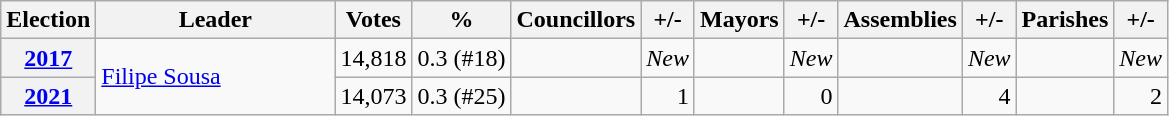<table class="wikitable" style="text-align:right;">
<tr>
<th>Election</th>
<th width="152px">Leader</th>
<th>Votes</th>
<th>%</th>
<th>Councillors</th>
<th>+/-</th>
<th>Mayors</th>
<th>+/-</th>
<th>Assemblies</th>
<th>+/-</th>
<th>Parishes</th>
<th>+/-</th>
</tr>
<tr>
<th><a href='#'>2017</a></th>
<td rowspan="2" align=left><a href='#'>Filipe Sousa</a></td>
<td>14,818</td>
<td>0.3 (#18)</td>
<td></td>
<td><em>New</em></td>
<td></td>
<td><em>New</em></td>
<td></td>
<td><em>New</em></td>
<td></td>
<td><em>New</em></td>
</tr>
<tr>
<th><a href='#'>2021</a></th>
<td>14,073</td>
<td>0.3 (#25)</td>
<td></td>
<td> 1</td>
<td></td>
<td> 0</td>
<td></td>
<td> 4</td>
<td></td>
<td> 2</td>
</tr>
</table>
